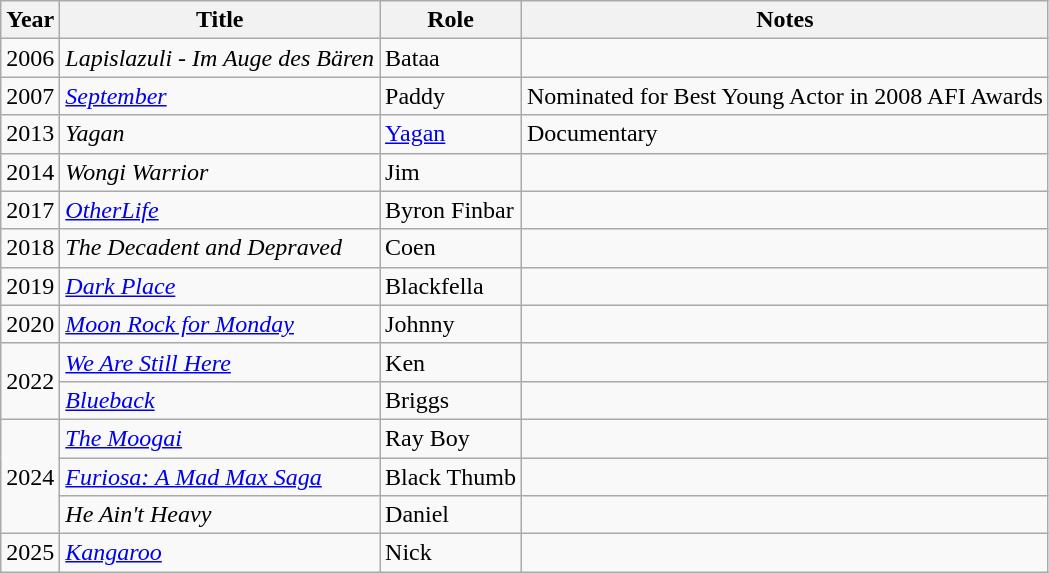<table class="wikitable sortable">
<tr>
<th>Year</th>
<th>Title</th>
<th>Role</th>
<th class="unsortable">Notes</th>
</tr>
<tr>
<td>2006</td>
<td><em>Lapislazuli - Im Auge des Bären</em></td>
<td>Bataa</td>
<td></td>
</tr>
<tr>
<td>2007</td>
<td><em><a href='#'>September</a></em></td>
<td>Paddy</td>
<td>Nominated for Best Young Actor in 2008 AFI Awards</td>
</tr>
<tr>
<td>2013</td>
<td><em>Yagan</em></td>
<td><a href='#'>Yagan</a></td>
<td>Documentary</td>
</tr>
<tr>
<td>2014</td>
<td><em>Wongi Warrior</em></td>
<td>Jim</td>
<td></td>
</tr>
<tr>
<td>2017</td>
<td><em><a href='#'>OtherLife</a></em></td>
<td>Byron Finbar</td>
<td></td>
</tr>
<tr>
<td>2018</td>
<td><em>The Decadent and Depraved</em></td>
<td>Coen</td>
<td></td>
</tr>
<tr>
<td>2019</td>
<td><em><a href='#'>Dark Place</a></em></td>
<td>Blackfella</td>
<td></td>
</tr>
<tr>
<td>2020</td>
<td><em><a href='#'>Moon Rock for Monday</a></em></td>
<td>Johnny</td>
<td></td>
</tr>
<tr>
<td rowspan="2">2022</td>
<td><em><a href='#'>We Are Still Here</a></em></td>
<td>Ken</td>
<td></td>
</tr>
<tr>
<td><em><a href='#'>Blueback</a></em></td>
<td>Briggs</td>
<td></td>
</tr>
<tr>
<td rowspan="3">2024</td>
<td><em><a href='#'>The Moogai</a></em></td>
<td>Ray Boy</td>
<td></td>
</tr>
<tr>
<td><em><a href='#'>Furiosa: A Mad Max Saga</a></em></td>
<td>Black Thumb</td>
<td></td>
</tr>
<tr>
<td><em>He Ain't Heavy</em></td>
<td>Daniel</td>
<td></td>
</tr>
<tr>
<td>2025</td>
<td><a href='#'><em>Kangaroo</em></a></td>
<td>Nick</td>
<td></td>
</tr>
</table>
